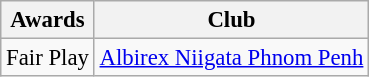<table class="wikitable" style="font-size: 95%;">
<tr>
<th>Awards</th>
<th>Club</th>
</tr>
<tr>
<td>Fair Play</td>
<td><a href='#'>Albirex Niigata Phnom Penh</a></td>
</tr>
</table>
